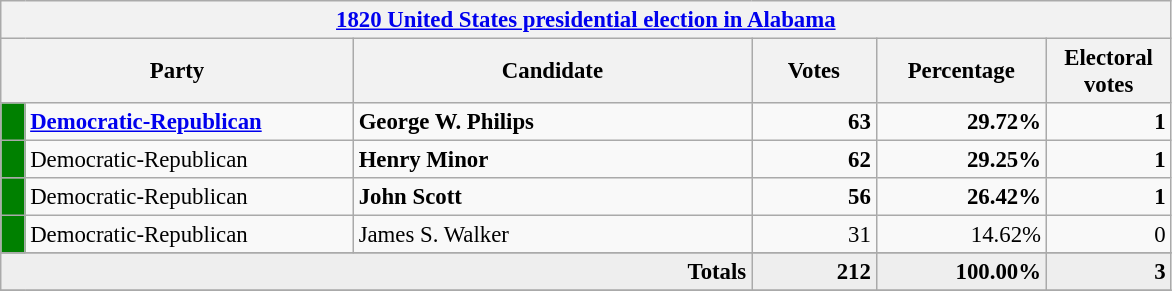<table class="wikitable" style="font-size: 95%;">
<tr>
<th colspan="6"><a href='#'>1820 United States presidential election in Alabama</a></th>
</tr>
<tr>
<th colspan="2" style="width: 15em">Party</th>
<th style="width: 17em">Candidate</th>
<th style="width: 5em">Votes</th>
<th style="width: 7em">Percentage</th>
<th style="width: 5em">Electoral votes</th>
</tr>
<tr>
<th style="background-color:#008000; width: 3px"></th>
<td style="width: 130px"><strong><a href='#'>Democratic-Republican</a></strong></td>
<td><strong>George W. Philips</strong></td>
<td align="right"><strong>63</strong></td>
<td align="right"><strong>29.72%</strong></td>
<td align="right"><strong>1</strong></td>
</tr>
<tr>
<th style="background-color:#008000; width: 3px"></th>
<td style="width: 130px">Democratic-Republican</td>
<td><strong>Henry Minor</strong></td>
<td align="right"><strong>62</strong></td>
<td align="right"><strong>29.25%</strong></td>
<td align="right"><strong>1</strong></td>
</tr>
<tr>
<th style="background-color:#008000; width: 3px"></th>
<td style="width: 130px">Democratic-Republican</td>
<td><strong>John Scott</strong></td>
<td align="right"><strong>56</strong></td>
<td align="right"><strong>26.42%</strong></td>
<td align="right"><strong>1</strong></td>
</tr>
<tr>
<th style="background-color:#008000; width: 3px"></th>
<td style="width: 130px">Democratic-Republican</td>
<td>James S. Walker</td>
<td align="right">31</td>
<td align="right">14.62%</td>
<td align="right">0</td>
</tr>
<tr>
</tr>
<tr bgcolor="#EEEEEE">
<td colspan="3" align="right"><strong>Totals</strong></td>
<td align="right"><strong>212</strong></td>
<td align="right"><strong>100.00%</strong></td>
<td align="right"><strong>3</strong></td>
</tr>
<tr>
</tr>
</table>
